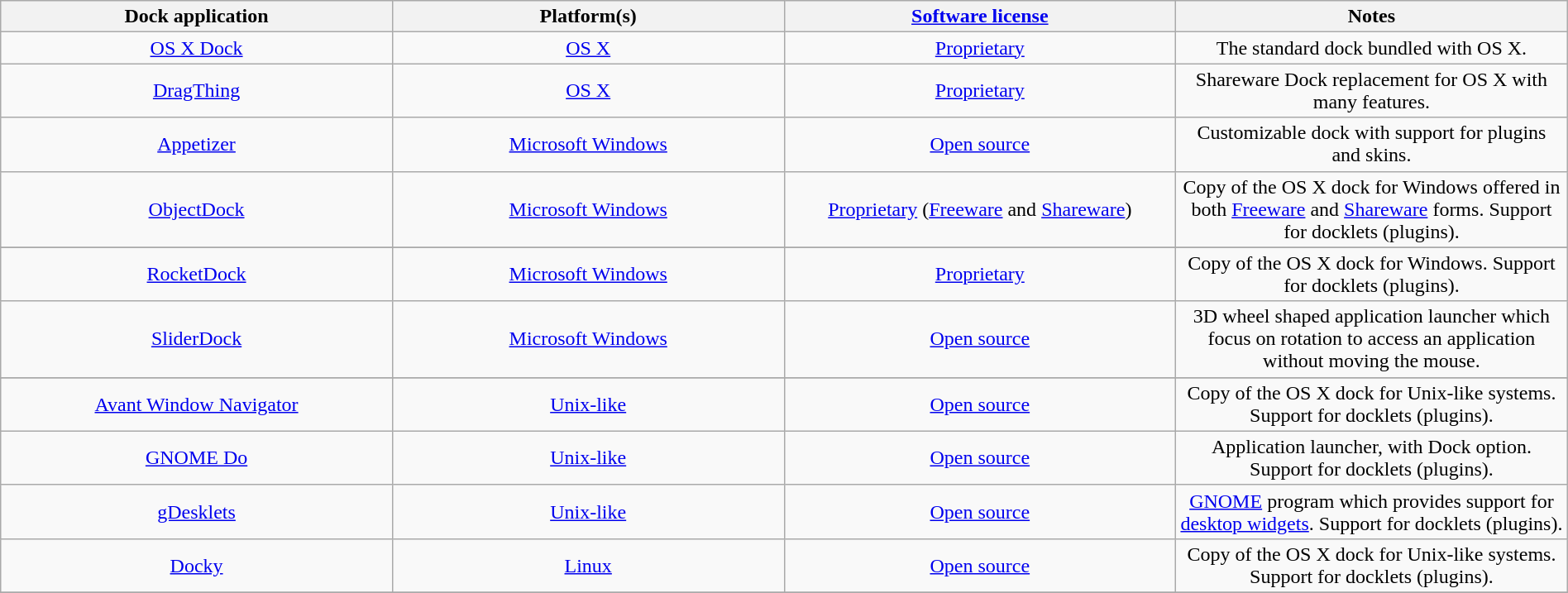<table class="wikitable sortable" style="width: 100%; text-align: center; table-layout: fixed;">
<tr>
<th>Dock application</th>
<th>Platform(s)</th>
<th><a href='#'>Software license</a></th>
<th>Notes</th>
</tr>
<tr>
<td><a href='#'>OS X Dock</a></td>
<td><a href='#'>OS X</a></td>
<td><a href='#'>Proprietary</a></td>
<td>The standard dock bundled with OS X.</td>
</tr>
<tr>
<td><a href='#'>DragThing</a></td>
<td><a href='#'>OS X</a></td>
<td><a href='#'>Proprietary</a></td>
<td>Shareware Dock replacement for OS X with many features.</td>
</tr>
<tr>
<td><a href='#'>Appetizer</a></td>
<td><a href='#'>Microsoft Windows</a></td>
<td><a href='#'>Open source</a></td>
<td>Customizable dock with support for plugins and skins.</td>
</tr>
<tr>
<td><a href='#'>ObjectDock</a></td>
<td><a href='#'>Microsoft Windows</a></td>
<td><a href='#'>Proprietary</a> (<a href='#'>Freeware</a> and <a href='#'>Shareware</a>)</td>
<td>Copy of the OS X dock for Windows offered in both <a href='#'>Freeware</a> and <a href='#'>Shareware</a> forms. Support for docklets (plugins).</td>
</tr>
<tr>
</tr>
<tr>
<td><a href='#'>RocketDock</a></td>
<td><a href='#'>Microsoft Windows</a></td>
<td><a href='#'>Proprietary</a></td>
<td>Copy of the OS X dock for Windows. Support for docklets (plugins).</td>
</tr>
<tr>
<td><a href='#'>SliderDock</a></td>
<td><a href='#'>Microsoft Windows</a></td>
<td><a href='#'>Open source</a></td>
<td>3D wheel shaped application launcher which focus on rotation to access an application without moving the mouse.</td>
</tr>
<tr>
</tr>
<tr>
<td><a href='#'>Avant Window Navigator</a></td>
<td><a href='#'>Unix-like</a></td>
<td><a href='#'>Open source</a></td>
<td>Copy of the OS X dock for Unix-like systems. Support for docklets (plugins).</td>
</tr>
<tr>
<td><a href='#'>GNOME Do</a></td>
<td><a href='#'>Unix-like</a></td>
<td><a href='#'>Open source</a></td>
<td>Application launcher, with Dock option. Support for docklets (plugins).</td>
</tr>
<tr>
<td><a href='#'>gDesklets</a></td>
<td><a href='#'>Unix-like</a></td>
<td><a href='#'>Open source</a></td>
<td><a href='#'>GNOME</a> program which provides support for <a href='#'>desktop widgets</a>. Support for docklets (plugins).</td>
</tr>
<tr>
<td><a href='#'>Docky</a></td>
<td><a href='#'>Linux</a></td>
<td><a href='#'>Open source</a></td>
<td>Copy of the OS X dock for Unix-like systems. Support for docklets (plugins).</td>
</tr>
<tr>
</tr>
</table>
